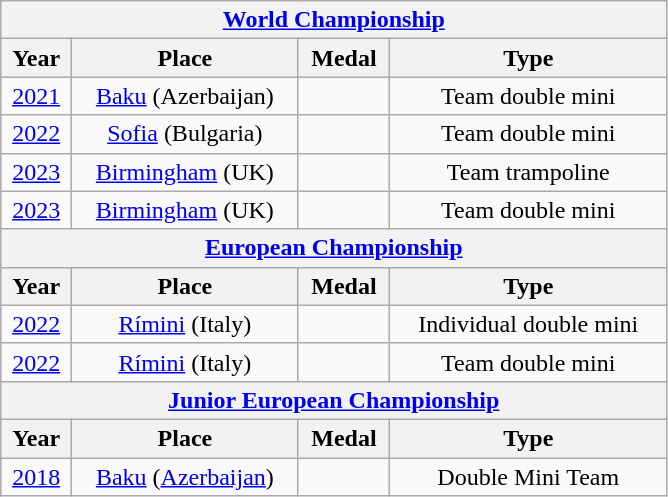<table class="wikitable center col2izq" style="text-align:center;width:445px;">
<tr>
<th colspan="4"><a href='#'>World Championship</a></th>
</tr>
<tr>
<th>Year</th>
<th>Place</th>
<th>Medal</th>
<th>Type</th>
</tr>
<tr>
<td><a href='#'>2021</a></td>
<td><a href='#'>Baku</a> (Azerbaijan)</td>
<td></td>
<td>Team double mini</td>
</tr>
<tr>
<td><a href='#'>2022</a></td>
<td><a href='#'>Sofia</a> (Bulgaria)</td>
<td></td>
<td>Team double mini</td>
</tr>
<tr>
<td><a href='#'>2023</a></td>
<td><a href='#'>Birmingham</a> (UK)</td>
<td></td>
<td>Team trampoline</td>
</tr>
<tr>
<td><a href='#'>2023</a></td>
<td><a href='#'>Birmingham</a> (UK)</td>
<td></td>
<td>Team double mini</td>
</tr>
<tr>
<th colspan="4"><a href='#'>European Championship</a></th>
</tr>
<tr>
<th>Year</th>
<th>Place</th>
<th>Medal</th>
<th>Type</th>
</tr>
<tr>
<td><a href='#'>2022</a></td>
<td><a href='#'>Rímini</a> (Italy)</td>
<td></td>
<td>Individual double mini</td>
</tr>
<tr>
<td><a href='#'>2022</a></td>
<td><a href='#'>Rímini</a> (Italy)</td>
<td></td>
<td>Team double mini</td>
</tr>
<tr>
<th colspan="4"><a href='#'>Junior European Championship</a></th>
</tr>
<tr>
<th>Year</th>
<th>Place</th>
<th>Medal</th>
<th>Type</th>
</tr>
<tr>
<td><a href='#'>2018</a></td>
<td><a href='#'>Baku</a> (<a href='#'>Azerbaijan</a>)</td>
<td></td>
<td>Double Mini Team</td>
</tr>
</table>
